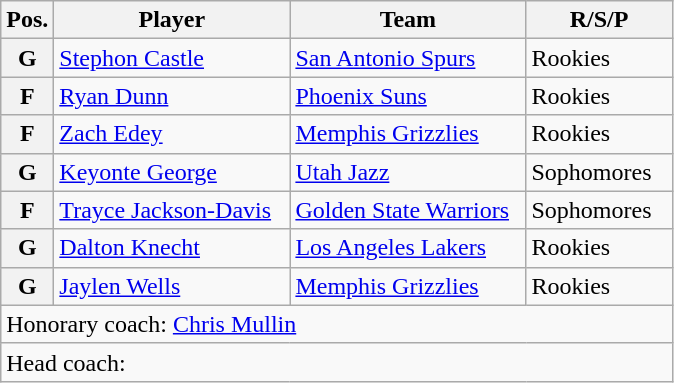<table class="wikitable">
<tr>
<th>Pos.</th>
<th style="width:150px;">Player</th>
<th width=150>Team</th>
<th width=90>R/S/P</th>
</tr>
<tr>
<th>G</th>
<td><a href='#'>Stephon Castle</a></td>
<td><a href='#'>San Antonio Spurs</a></td>
<td>Rookies</td>
</tr>
<tr>
<th>F</th>
<td><a href='#'>Ryan Dunn</a></td>
<td><a href='#'>Phoenix Suns</a></td>
<td>Rookies</td>
</tr>
<tr>
<th>F</th>
<td><a href='#'>Zach Edey</a></td>
<td><a href='#'>Memphis Grizzlies</a></td>
<td>Rookies</td>
</tr>
<tr>
<th>G</th>
<td><a href='#'>Keyonte George</a></td>
<td><a href='#'>Utah Jazz</a></td>
<td>Sophomores</td>
</tr>
<tr>
<th>F</th>
<td><a href='#'>Trayce Jackson-Davis</a></td>
<td><a href='#'>Golden State Warriors</a></td>
<td>Sophomores</td>
</tr>
<tr>
<th>G</th>
<td><a href='#'>Dalton Knecht</a></td>
<td><a href='#'>Los Angeles Lakers</a></td>
<td>Rookies</td>
</tr>
<tr>
<th>G</th>
<td><a href='#'>Jaylen Wells</a></td>
<td><a href='#'>Memphis Grizzlies</a></td>
<td>Rookies</td>
</tr>
<tr>
<td colspan="5">Honorary coach: <a href='#'>Chris Mullin</a></td>
</tr>
<tr>
<td colspan="5">Head coach:</td>
</tr>
</table>
